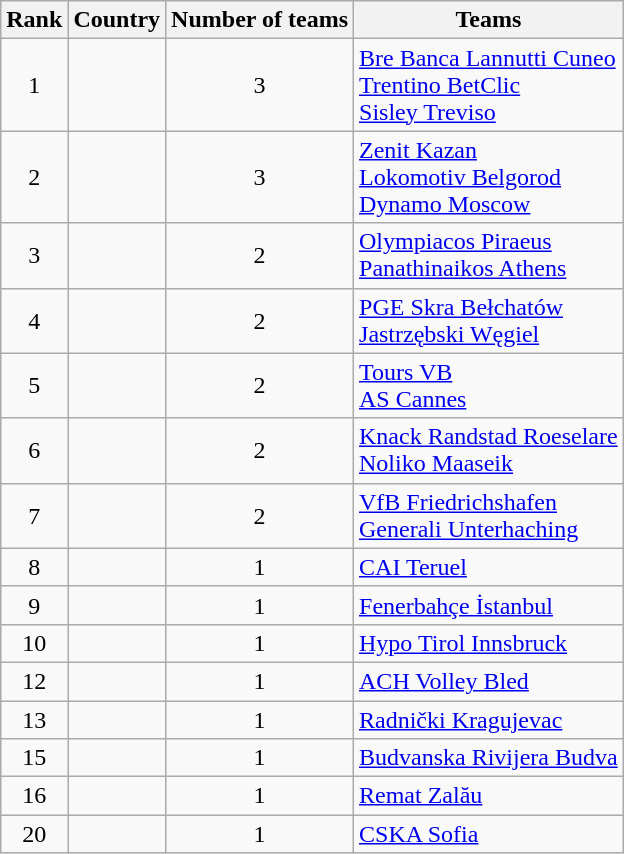<table class="wikitable" style="text-align:left">
<tr>
<th>Rank</th>
<th>Country</th>
<th>Number of teams</th>
<th>Teams</th>
</tr>
<tr>
<td align="center">1</td>
<td></td>
<td align="center">3</td>
<td><a href='#'>Bre Banca Lannutti Cuneo</a><br> <a href='#'>Trentino BetClic</a><br> <a href='#'>Sisley Treviso</a></td>
</tr>
<tr>
<td align="center">2</td>
<td></td>
<td align="center">3</td>
<td><a href='#'>Zenit Kazan</a><br> <a href='#'>Lokomotiv Belgorod</a><br> <a href='#'>Dynamo Moscow</a></td>
</tr>
<tr>
<td align="center">3</td>
<td></td>
<td align="center">2</td>
<td><a href='#'>Olympiacos Piraeus</a><br> <a href='#'>Panathinaikos Athens</a></td>
</tr>
<tr>
<td align="center">4</td>
<td></td>
<td align="center">2</td>
<td><a href='#'>PGE Skra Bełchatów</a><br> <a href='#'>Jastrzębski Węgiel</a></td>
</tr>
<tr>
<td align="center">5</td>
<td></td>
<td align="center">2</td>
<td><a href='#'>Tours VB</a><br> <a href='#'>AS Cannes</a></td>
</tr>
<tr>
<td align="center">6</td>
<td></td>
<td align="center">2</td>
<td><a href='#'>Knack Randstad Roeselare</a><br> <a href='#'>Noliko Maaseik</a></td>
</tr>
<tr>
<td align="center">7</td>
<td></td>
<td align="center">2</td>
<td><a href='#'>VfB Friedrichshafen</a><br> <a href='#'>Generali Unterhaching</a></td>
</tr>
<tr>
<td align="center">8</td>
<td></td>
<td align="center">1</td>
<td><a href='#'>CAI Teruel</a></td>
</tr>
<tr>
<td align="center">9</td>
<td></td>
<td align="center">1</td>
<td><a href='#'>Fenerbahçe İstanbul</a></td>
</tr>
<tr>
<td align="center">10</td>
<td></td>
<td align="center">1</td>
<td><a href='#'>Hypo Tirol Innsbruck</a></td>
</tr>
<tr>
<td align="center">12</td>
<td></td>
<td align="center">1</td>
<td><a href='#'>ACH Volley Bled</a></td>
</tr>
<tr>
<td align="center">13</td>
<td></td>
<td align="center">1</td>
<td><a href='#'>Radnički Kragujevac</a></td>
</tr>
<tr>
<td align="center">15</td>
<td></td>
<td align="center">1</td>
<td><a href='#'>Budvanska Rivijera Budva</a></td>
</tr>
<tr>
<td align="center">16</td>
<td></td>
<td align="center">1</td>
<td><a href='#'>Remat Zalău</a></td>
</tr>
<tr>
<td align="center">20</td>
<td></td>
<td align="center">1</td>
<td><a href='#'>CSKA Sofia</a></td>
</tr>
</table>
